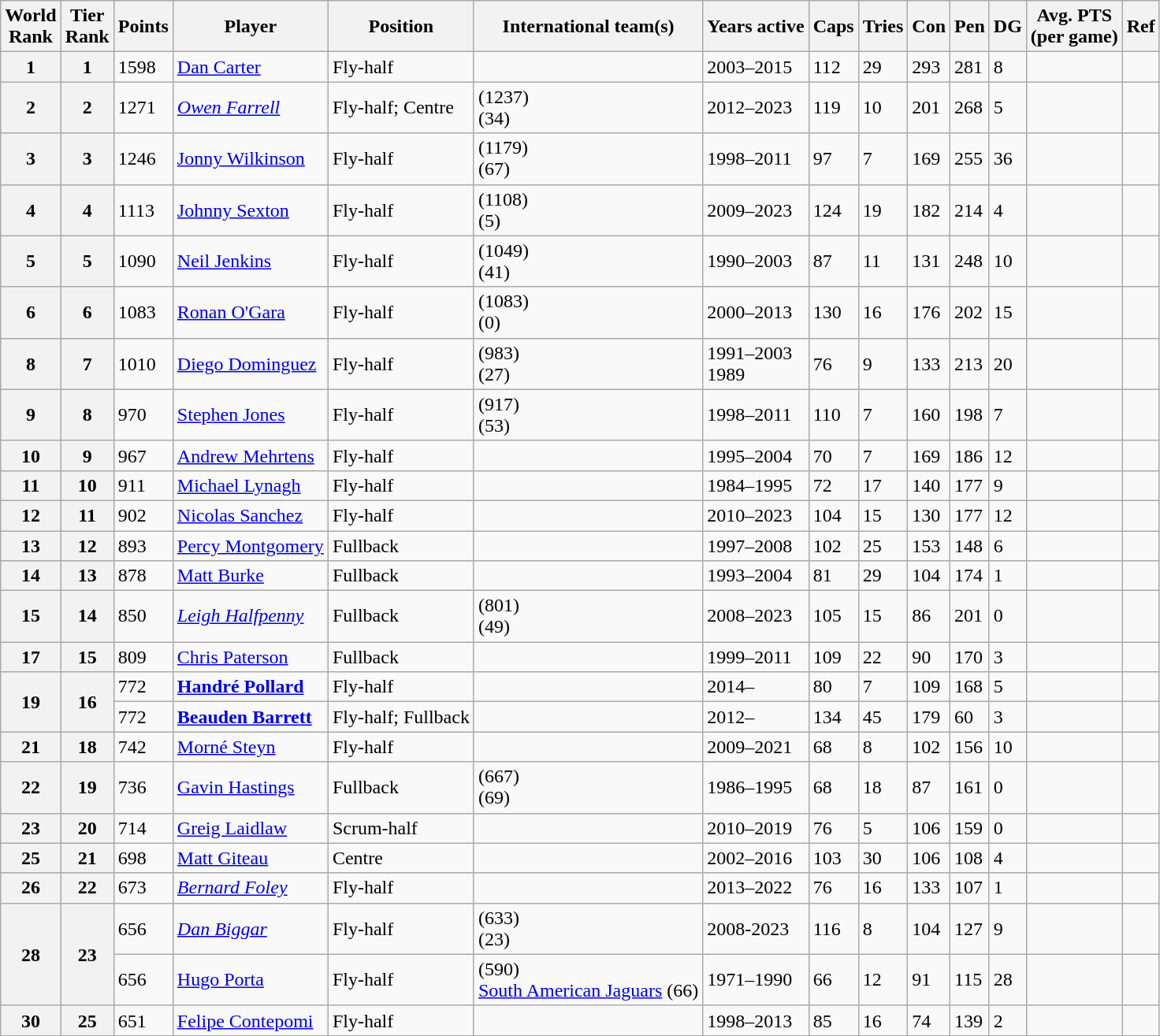<table class="wikitable sortable" | border="1" cellpadding="0" style="border-collapse: collapse; font-size:100%">
<tr align="left">
<th>World<br>Rank</th>
<th>Tier<br>Rank</th>
<th>Points</th>
<th>Player</th>
<th>Position</th>
<th>International team(s)</th>
<th>Years active</th>
<th>Caps</th>
<th>Tries</th>
<th>Con</th>
<th>Pen</th>
<th>DG</th>
<th>Avg. PTS<br>(per game)</th>
<th>Ref</th>
</tr>
<tr>
<th>1</th>
<th>1</th>
<td>1598</td>
<td><a href='#'>Dan Carter</a></td>
<td>Fly-half</td>
<td></td>
<td>2003–2015</td>
<td>112</td>
<td>29</td>
<td>293</td>
<td>281</td>
<td>8</td>
<td></td>
<td></td>
</tr>
<tr>
<th>2</th>
<th>2</th>
<td>1271</td>
<td><em><a href='#'>Owen Farrell</a></em></td>
<td>Fly-half; Centre</td>
<td> (1237)<br> (34)</td>
<td>2012–2023</td>
<td>119</td>
<td>10</td>
<td>201</td>
<td>268</td>
<td>5</td>
<td></td>
<td></td>
</tr>
<tr>
<th>3</th>
<th>3</th>
<td>1246</td>
<td><a href='#'>Jonny Wilkinson</a></td>
<td>Fly-half</td>
<td> (1179)<br> (67)</td>
<td>1998–2011</td>
<td>97</td>
<td>7</td>
<td>169</td>
<td>255</td>
<td>36</td>
<td></td>
<td></td>
</tr>
<tr>
<th>4</th>
<th>4</th>
<td>1113</td>
<td><a href='#'>Johnny Sexton</a></td>
<td>Fly-half</td>
<td> (1108)<br> (5)</td>
<td>2009–2023</td>
<td>124</td>
<td>19</td>
<td>182</td>
<td>214</td>
<td>4</td>
<td></td>
<td></td>
</tr>
<tr>
<th>5</th>
<th>5</th>
<td>1090</td>
<td><a href='#'>Neil Jenkins</a></td>
<td>Fly-half</td>
<td> (1049)<br> (41)</td>
<td>1990–2003</td>
<td>87</td>
<td>11</td>
<td>131</td>
<td>248</td>
<td>10</td>
<td></td>
<td></td>
</tr>
<tr>
<th>6</th>
<th>6</th>
<td>1083</td>
<td><a href='#'>Ronan O'Gara</a></td>
<td>Fly-half</td>
<td> (1083)<br> (0)</td>
<td>2000–2013</td>
<td>130</td>
<td>16</td>
<td>176</td>
<td>202</td>
<td>15</td>
<td></td>
<td></td>
</tr>
<tr>
<th>8</th>
<th>7</th>
<td>1010</td>
<td><a href='#'>Diego Dominguez</a></td>
<td>Fly-half</td>
<td> (983)<br> (27)</td>
<td>1991–2003<br>1989</td>
<td>76</td>
<td>9</td>
<td>133</td>
<td>213</td>
<td>20</td>
<td></td>
<td></td>
</tr>
<tr>
<th>9</th>
<th>8</th>
<td>970</td>
<td><a href='#'>Stephen Jones</a></td>
<td>Fly-half</td>
<td> (917)<br> (53)</td>
<td>1998–2011</td>
<td>110</td>
<td>7</td>
<td>160</td>
<td>198</td>
<td>7</td>
<td></td>
<td></td>
</tr>
<tr>
<th>10</th>
<th>9</th>
<td>967</td>
<td><a href='#'>Andrew Mehrtens</a></td>
<td>Fly-half</td>
<td></td>
<td>1995–2004</td>
<td>70</td>
<td>7</td>
<td>169</td>
<td>186</td>
<td>12</td>
<td></td>
<td></td>
</tr>
<tr>
<th>11</th>
<th>10</th>
<td>911</td>
<td><a href='#'>Michael Lynagh</a></td>
<td>Fly-half</td>
<td></td>
<td>1984–1995</td>
<td>72</td>
<td>17</td>
<td>140</td>
<td>177</td>
<td>9</td>
<td></td>
<td></td>
</tr>
<tr>
<th>12</th>
<th>11</th>
<td>902</td>
<td><a href='#'>Nicolas Sanchez</a></td>
<td>Fly-half</td>
<td></td>
<td>2010–2023</td>
<td>104</td>
<td>15</td>
<td>130</td>
<td>177</td>
<td>12</td>
<td></td>
<td></td>
</tr>
<tr>
<th>13</th>
<th>12</th>
<td>893</td>
<td><a href='#'>Percy Montgomery</a></td>
<td>Fullback</td>
<td></td>
<td>1997–2008</td>
<td>102</td>
<td>25</td>
<td>153</td>
<td>148</td>
<td>6</td>
<td></td>
<td></td>
</tr>
<tr>
<th>14</th>
<th>13</th>
<td>878</td>
<td><a href='#'>Matt Burke</a></td>
<td>Fullback</td>
<td></td>
<td>1993–2004</td>
<td>81</td>
<td>29</td>
<td>104</td>
<td>174</td>
<td>1</td>
<td></td>
<td></td>
</tr>
<tr>
<th>15</th>
<th>14</th>
<td>850</td>
<td><em><a href='#'>Leigh Halfpenny</a></em></td>
<td>Fullback</td>
<td> (801)<br> (49)</td>
<td>2008–2023</td>
<td>105</td>
<td>15</td>
<td>86</td>
<td>201</td>
<td>0</td>
<td></td>
<td></td>
</tr>
<tr>
<th>17</th>
<th>15</th>
<td>809</td>
<td><a href='#'>Chris Paterson</a></td>
<td>Fullback</td>
<td></td>
<td>1999–2011</td>
<td>109</td>
<td>22</td>
<td>90</td>
<td>170</td>
<td>3</td>
<td></td>
<td></td>
</tr>
<tr>
<th rowspan=2>19</th>
<th rowspan=2>16</th>
<td>772</td>
<td><strong><a href='#'>Handré Pollard</a></strong></td>
<td>Fly-half</td>
<td></td>
<td>2014–</td>
<td>80</td>
<td>7</td>
<td>109</td>
<td>168</td>
<td>5</td>
<td></td>
</tr>
<tr>
<td>772</td>
<td><strong><a href='#'>Beauden Barrett</a></strong></td>
<td>Fly-half; Fullback</td>
<td></td>
<td>2012–</td>
<td>134</td>
<td>45</td>
<td>179</td>
<td>60</td>
<td>3</td>
<td></td>
<td></td>
</tr>
<tr>
<th>21</th>
<th>18</th>
<td>742</td>
<td><a href='#'>Morné Steyn</a></td>
<td>Fly-half</td>
<td></td>
<td>2009–2021</td>
<td>68</td>
<td>8</td>
<td>102</td>
<td>156</td>
<td>10</td>
<td></td>
<td></td>
</tr>
<tr>
<th>22</th>
<th>19</th>
<td>736</td>
<td><a href='#'>Gavin Hastings</a></td>
<td>Fullback</td>
<td> (667)<br> (69)</td>
<td>1986–1995</td>
<td>68</td>
<td>18</td>
<td>87</td>
<td>161</td>
<td>0</td>
<td></td>
<td></td>
</tr>
<tr>
<th>23</th>
<th>20</th>
<td>714</td>
<td><a href='#'>Greig Laidlaw</a></td>
<td>Scrum-half</td>
<td></td>
<td>2010–2019</td>
<td>76</td>
<td>5</td>
<td>106</td>
<td>159</td>
<td>0</td>
<td></td>
<td></td>
</tr>
<tr>
<th>25</th>
<th>21</th>
<td>698</td>
<td><a href='#'>Matt Giteau</a></td>
<td>Centre</td>
<td></td>
<td>2002–2016</td>
<td>103</td>
<td>30</td>
<td>106</td>
<td>108</td>
<td>4</td>
<td></td>
<td></td>
</tr>
<tr>
<th>26</th>
<th>22</th>
<td>673</td>
<td><em><a href='#'>Bernard Foley</a></em></td>
<td>Fly-half</td>
<td></td>
<td>2013–2022</td>
<td>76</td>
<td>16</td>
<td>133</td>
<td>107</td>
<td>1</td>
<td></td>
<td></td>
</tr>
<tr>
<th rowspan=2>28</th>
<th rowspan=2>23</th>
<td>656</td>
<td><em><a href='#'>Dan Biggar</a></em></td>
<td>Fly-half</td>
<td> (633)<br> (23)</td>
<td>2008-2023</td>
<td>116</td>
<td>8</td>
<td>104</td>
<td>127</td>
<td>9</td>
<td></td>
<td></td>
</tr>
<tr>
<td>656</td>
<td><a href='#'>Hugo Porta</a></td>
<td>Fly-half</td>
<td> (590)<br> <a href='#'>South American Jaguars</a> (66)</td>
<td>1971–1990</td>
<td>66</td>
<td>12</td>
<td>91</td>
<td>115</td>
<td>28</td>
<td></td>
<td></td>
</tr>
<tr>
<th>30</th>
<th>25</th>
<td>651</td>
<td><a href='#'>Felipe Contepomi</a></td>
<td>Fly-half</td>
<td></td>
<td>1998–2013</td>
<td>85</td>
<td>16</td>
<td>74</td>
<td>139</td>
<td>2</td>
<td></td>
<td></td>
</tr>
<tr>
</tr>
</table>
